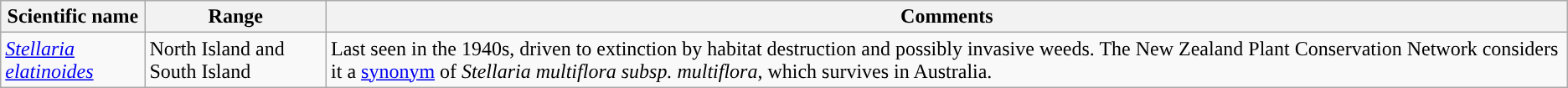<table class="wikitable">
<tr>
<th>Scientific name</th>
<th>Range</th>
<th class="unsortable">Comments</th>
</tr>
<tr>
<td><em><a href='#'>Stellaria elatinoides</a></em></td>
<td>North Island and South Island</td>
<td>Last seen in the 1940s, driven to extinction by habitat destruction and possibly invasive weeds. The New Zealand Plant Conservation Network considers it a <a href='#'>synonym</a> of <em>Stellaria multiflora subsp. multiflora</em>, which survives in Australia.</td>
</tr>
</table>
